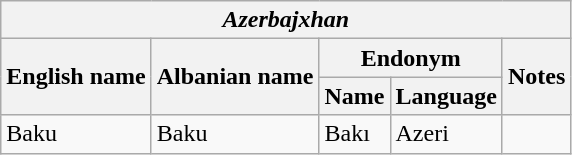<table class="wikitable sortable">
<tr>
<th colspan="5"> <em>Azerbajxhan</em></th>
</tr>
<tr>
<th rowspan="2">English name</th>
<th rowspan="2">Albanian name</th>
<th colspan="2">Endonym</th>
<th rowspan="2">Notes</th>
</tr>
<tr>
<th>Name</th>
<th>Language</th>
</tr>
<tr>
<td>Baku</td>
<td>Baku</td>
<td>Bakı</td>
<td>Azeri</td>
<td></td>
</tr>
</table>
